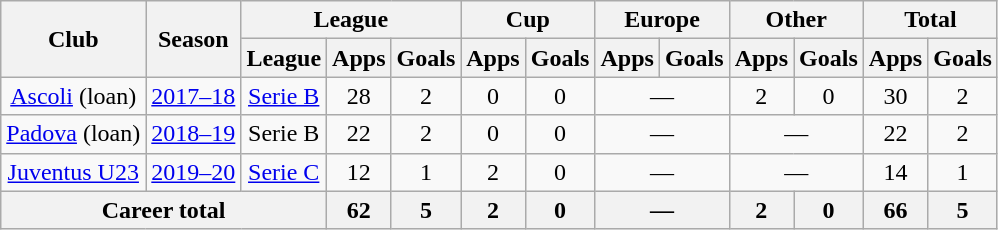<table class="wikitable" style="text-align: center;">
<tr>
<th rowspan="2">Club</th>
<th rowspan="2">Season</th>
<th colspan="3">League</th>
<th colspan="2">Cup</th>
<th colspan="2">Europe</th>
<th colspan="2">Other</th>
<th colspan="2">Total</th>
</tr>
<tr>
<th>League</th>
<th>Apps</th>
<th>Goals</th>
<th>Apps</th>
<th>Goals</th>
<th>Apps</th>
<th>Goals</th>
<th>Apps</th>
<th>Goals</th>
<th>Apps</th>
<th>Goals</th>
</tr>
<tr>
<td><a href='#'>Ascoli</a> (loan)</td>
<td><a href='#'>2017–18</a></td>
<td><a href='#'>Serie B</a></td>
<td>28</td>
<td>2</td>
<td>0</td>
<td>0</td>
<td colspan="2">—</td>
<td>2</td>
<td>0</td>
<td>30</td>
<td>2</td>
</tr>
<tr>
<td><a href='#'>Padova</a> (loan)</td>
<td><a href='#'>2018–19</a></td>
<td>Serie B</td>
<td>22</td>
<td>2</td>
<td>0</td>
<td>0</td>
<td colspan="2">—</td>
<td colspan="2">—</td>
<td>22</td>
<td>2</td>
</tr>
<tr>
<td><a href='#'>Juventus U23</a></td>
<td><a href='#'>2019–20</a></td>
<td><a href='#'>Serie C</a></td>
<td>12</td>
<td>1</td>
<td>2</td>
<td>0</td>
<td colspan="2">—</td>
<td colspan="2">—</td>
<td>14</td>
<td>1</td>
</tr>
<tr>
<th colspan="3">Career total</th>
<th>62</th>
<th>5</th>
<th>2</th>
<th>0</th>
<th colspan="2">—</th>
<th>2</th>
<th>0</th>
<th>66</th>
<th>5</th>
</tr>
</table>
